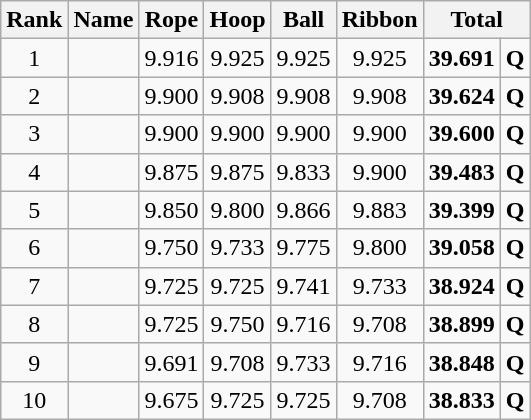<table class="wikitable" style="text-align:center">
<tr>
<th>Rank</th>
<th>Name</th>
<th>Rope</th>
<th>Hoop</th>
<th>Ball</th>
<th>Ribbon</th>
<th colspan=2>Total</th>
</tr>
<tr>
<td>1</td>
<td align=left></td>
<td>9.916</td>
<td>9.925</td>
<td>9.925</td>
<td>9.925</td>
<td><strong>39.691</strong></td>
<td><strong>Q</strong></td>
</tr>
<tr>
<td>2</td>
<td align=left></td>
<td>9.900</td>
<td>9.908</td>
<td>9.908</td>
<td>9.908</td>
<td><strong>39.624</strong></td>
<td><strong>Q</strong></td>
</tr>
<tr>
<td>3</td>
<td align=left></td>
<td>9.900</td>
<td>9.900</td>
<td>9.900</td>
<td>9.900</td>
<td><strong>39.600</strong></td>
<td><strong>Q</strong></td>
</tr>
<tr>
<td>4</td>
<td align=left></td>
<td>9.875</td>
<td>9.875</td>
<td>9.833</td>
<td>9.900</td>
<td><strong>39.483</strong></td>
<td><strong>Q</strong></td>
</tr>
<tr>
<td>5</td>
<td align=left></td>
<td>9.850</td>
<td>9.800</td>
<td>9.866</td>
<td>9.883</td>
<td><strong>39.399</strong></td>
<td><strong>Q</strong></td>
</tr>
<tr>
<td>6</td>
<td align=left></td>
<td>9.750</td>
<td>9.733</td>
<td>9.775</td>
<td>9.800</td>
<td><strong>39.058</strong></td>
<td><strong>Q</strong></td>
</tr>
<tr>
<td>7</td>
<td align=left></td>
<td>9.725</td>
<td>9.725</td>
<td>9.741</td>
<td>9.733</td>
<td><strong>38.924</strong></td>
<td><strong>Q</strong></td>
</tr>
<tr>
<td>8</td>
<td align=left></td>
<td>9.725</td>
<td>9.750</td>
<td>9.716</td>
<td>9.708</td>
<td><strong>38.899</strong></td>
<td><strong>Q</strong></td>
</tr>
<tr>
<td>9</td>
<td align=left></td>
<td>9.691</td>
<td>9.708</td>
<td>9.733</td>
<td>9.716</td>
<td><strong>38.848</strong></td>
<td><strong>Q</strong></td>
</tr>
<tr>
<td>10</td>
<td align=left></td>
<td>9.675</td>
<td>9.725</td>
<td>9.725</td>
<td>9.708</td>
<td><strong>38.833</strong></td>
<td><strong>Q</strong></td>
</tr>
</table>
